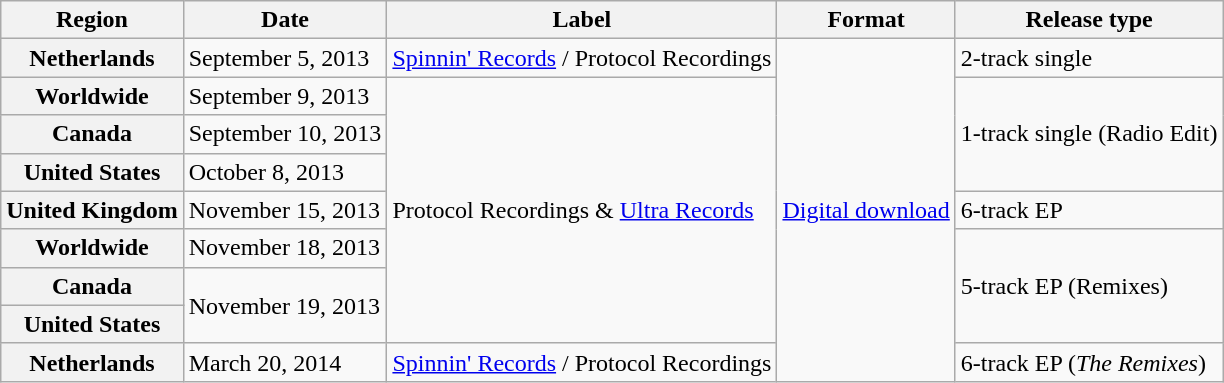<table class="wikitable plainrowheaders">
<tr>
<th scope="col">Region</th>
<th scope="col">Date</th>
<th scope="col">Label</th>
<th scope="col">Format</th>
<th scope="col">Release type</th>
</tr>
<tr>
<th scope="row">Netherlands</th>
<td>September 5, 2013</td>
<td><a href='#'>Spinnin' Records</a> / Protocol Recordings</td>
<td rowspan="9"><a href='#'>Digital download</a></td>
<td>2-track single</td>
</tr>
<tr>
<th scope="row">Worldwide</th>
<td>September 9, 2013</td>
<td rowspan="7">Protocol Recordings & <a href='#'>Ultra Records</a></td>
<td rowspan="3">1-track single (Radio Edit)</td>
</tr>
<tr>
<th scope="row">Canada</th>
<td>September 10, 2013</td>
</tr>
<tr>
<th scope="row">United States</th>
<td>October 8, 2013</td>
</tr>
<tr>
<th scope="row">United Kingdom</th>
<td>November 15, 2013</td>
<td>6-track EP</td>
</tr>
<tr>
<th scope="row">Worldwide</th>
<td>November 18, 2013</td>
<td rowspan="3">5-track EP (Remixes)</td>
</tr>
<tr>
<th scope="row">Canada</th>
<td rowspan="2">November 19, 2013</td>
</tr>
<tr>
<th scope="row">United States</th>
</tr>
<tr>
<th scope="row">Netherlands</th>
<td>March 20, 2014</td>
<td><a href='#'>Spinnin' Records</a> / Protocol Recordings</td>
<td>6-track EP (<em>The Remixes</em>)</td>
</tr>
</table>
